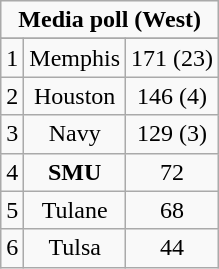<table class="wikitable">
<tr align="center">
<td align="center" Colspan="3"><strong>Media poll (West)</strong></td>
</tr>
<tr align="center">
</tr>
<tr align="center">
<td>1</td>
<td>Memphis</td>
<td>171 (23)</td>
</tr>
<tr align="center">
<td>2</td>
<td>Houston</td>
<td>146 (4)</td>
</tr>
<tr align="center">
<td>3</td>
<td>Navy</td>
<td>129 (3)</td>
</tr>
<tr align="center">
<td>4</td>
<td><strong>SMU</strong></td>
<td>72</td>
</tr>
<tr align="center">
<td>5</td>
<td>Tulane</td>
<td>68</td>
</tr>
<tr align="center">
<td>6</td>
<td>Tulsa</td>
<td>44</td>
</tr>
</table>
